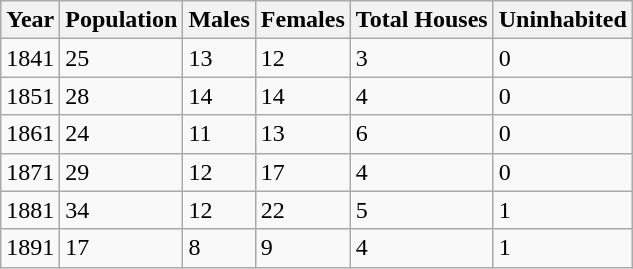<table class="wikitable">
<tr>
<th>Year</th>
<th>Population</th>
<th>Males</th>
<th>Females</th>
<th>Total Houses</th>
<th>Uninhabited</th>
</tr>
<tr>
<td>1841</td>
<td>25</td>
<td>13</td>
<td>12</td>
<td>3</td>
<td>0</td>
</tr>
<tr>
<td>1851</td>
<td>28</td>
<td>14</td>
<td>14</td>
<td>4</td>
<td>0</td>
</tr>
<tr>
<td>1861</td>
<td>24</td>
<td>11</td>
<td>13</td>
<td>6</td>
<td>0</td>
</tr>
<tr>
<td>1871</td>
<td>29</td>
<td>12</td>
<td>17</td>
<td>4</td>
<td>0</td>
</tr>
<tr>
<td>1881</td>
<td>34</td>
<td>12</td>
<td>22</td>
<td>5</td>
<td>1</td>
</tr>
<tr>
<td>1891</td>
<td>17</td>
<td>8</td>
<td>9</td>
<td>4</td>
<td>1</td>
</tr>
</table>
